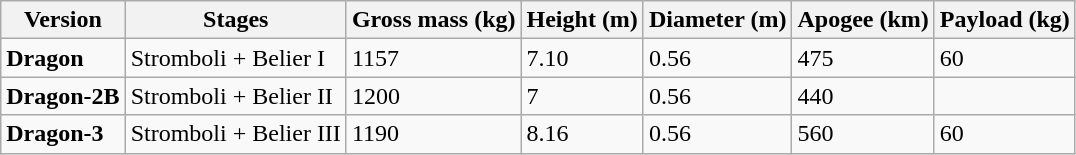<table class="wikitable">
<tr>
<th>Version</th>
<th>Stages</th>
<th>Gross mass (kg)</th>
<th>Height (m)</th>
<th>Diameter (m)</th>
<th>Apogee (km)</th>
<th>Payload (kg)</th>
</tr>
<tr>
<td><strong>Dragon</strong></td>
<td>Stromboli + Belier I</td>
<td>1157</td>
<td>7.10</td>
<td>0.56</td>
<td>475</td>
<td>60</td>
</tr>
<tr>
<td><strong>Dragon-2B</strong></td>
<td>Stromboli + Belier II</td>
<td>1200</td>
<td>7</td>
<td>0.56</td>
<td>440</td>
<td></td>
</tr>
<tr>
<td><strong>Dragon-3</strong></td>
<td>Stromboli + Belier III</td>
<td>1190</td>
<td>8.16</td>
<td>0.56</td>
<td>560</td>
<td>60</td>
</tr>
</table>
